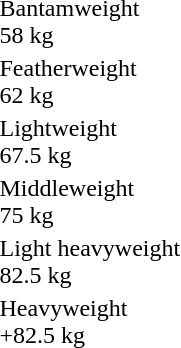<table>
<tr>
<td>Bantamweight<br>58 kg</td>
<td></td>
<td></td>
<td></td>
</tr>
<tr>
<td>Featherweight<br>62 kg</td>
<td></td>
<td></td>
<td></td>
</tr>
<tr>
<td>Lightweight<br>67.5 kg</td>
<td></td>
<td></td>
<td></td>
</tr>
<tr>
<td>Middleweight<br>75 kg</td>
<td></td>
<td></td>
<td></td>
</tr>
<tr>
<td>Light heavyweight<br>82.5 kg</td>
<td></td>
<td></td>
<td></td>
</tr>
<tr>
<td>Heavyweight<br>+82.5 kg</td>
<td></td>
<td></td>
<td></td>
</tr>
</table>
